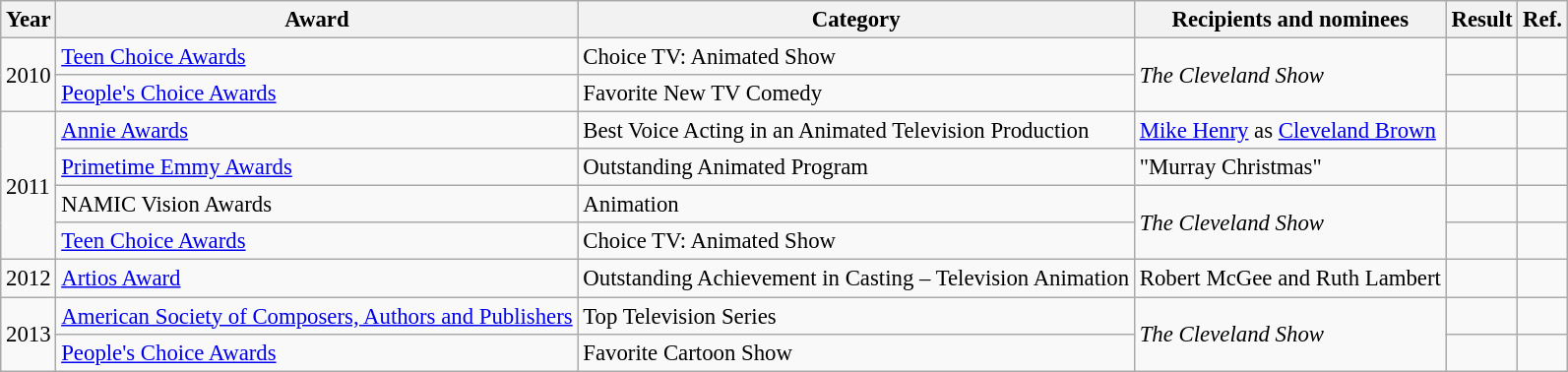<table class="wikitable" style="font-size: 95%;">
<tr style="text-align:center;">
<th>Year</th>
<th>Award</th>
<th>Category</th>
<th>Recipients and nominees</th>
<th>Result</th>
<th>Ref.</th>
</tr>
<tr>
<td rowspan="2">2010</td>
<td><a href='#'>Teen Choice Awards</a></td>
<td>Choice TV: Animated Show</td>
<td rowspan="2"><em>The Cleveland Show</em></td>
<td></td>
<td></td>
</tr>
<tr>
<td><a href='#'>People's Choice Awards</a></td>
<td>Favorite New TV Comedy</td>
<td></td>
<td></td>
</tr>
<tr>
<td rowspan="4">2011</td>
<td><a href='#'>Annie Awards</a></td>
<td>Best Voice Acting in an Animated Television Production</td>
<td><a href='#'>Mike Henry</a> as <a href='#'>Cleveland Brown</a></td>
<td></td>
<td></td>
</tr>
<tr>
<td><a href='#'>Primetime Emmy Awards</a></td>
<td>Outstanding Animated Program</td>
<td>"Murray Christmas"</td>
<td></td>
<td style="text-align:center;"></td>
</tr>
<tr>
<td>NAMIC Vision Awards</td>
<td>Animation</td>
<td rowspan="2"><em>The Cleveland Show</em></td>
<td></td>
<td></td>
</tr>
<tr>
<td><a href='#'>Teen Choice Awards</a></td>
<td>Choice TV: Animated Show</td>
<td></td>
<td></td>
</tr>
<tr>
<td>2012</td>
<td><a href='#'>Artios Award</a></td>
<td>Outstanding Achievement in Casting – Television Animation</td>
<td>Robert McGee and Ruth Lambert</td>
<td></td>
<td></td>
</tr>
<tr>
<td rowspan="2">2013</td>
<td><a href='#'>American Society of Composers, Authors and Publishers</a></td>
<td>Top Television Series</td>
<td rowspan="2"><em>The Cleveland Show</em></td>
<td></td>
<td style="text-align:center;"></td>
</tr>
<tr>
<td><a href='#'>People's Choice Awards</a></td>
<td>Favorite Cartoon Show</td>
<td></td>
<td></td>
</tr>
</table>
